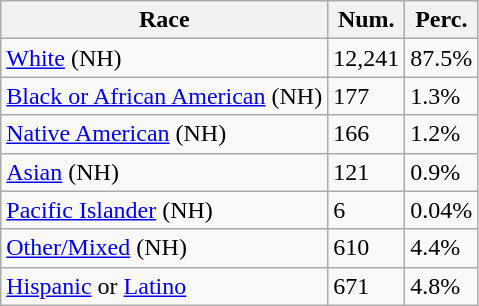<table class="wikitable">
<tr>
<th>Race</th>
<th>Num.</th>
<th>Perc.</th>
</tr>
<tr>
<td><a href='#'>White</a> (NH)</td>
<td>12,241</td>
<td>87.5%</td>
</tr>
<tr>
<td><a href='#'>Black or African American</a> (NH)</td>
<td>177</td>
<td>1.3%</td>
</tr>
<tr>
<td><a href='#'>Native American</a> (NH)</td>
<td>166</td>
<td>1.2%</td>
</tr>
<tr>
<td><a href='#'>Asian</a> (NH)</td>
<td>121</td>
<td>0.9%</td>
</tr>
<tr>
<td><a href='#'>Pacific Islander</a> (NH)</td>
<td>6</td>
<td>0.04%</td>
</tr>
<tr>
<td><a href='#'>Other/Mixed</a> (NH)</td>
<td>610</td>
<td>4.4%</td>
</tr>
<tr>
<td><a href='#'>Hispanic</a> or <a href='#'>Latino</a></td>
<td>671</td>
<td>4.8%</td>
</tr>
</table>
